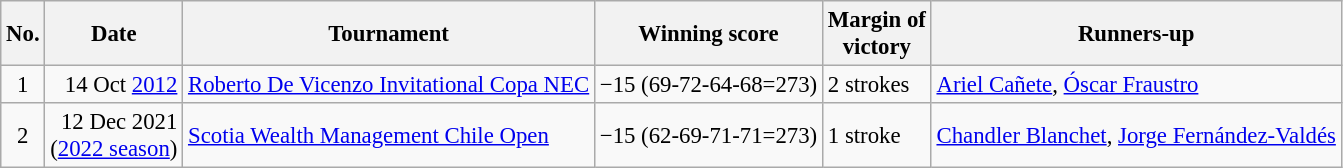<table class="wikitable" style="font-size:95%;">
<tr>
<th>No.</th>
<th>Date</th>
<th>Tournament</th>
<th>Winning score</th>
<th>Margin of<br>victory</th>
<th>Runners-up</th>
</tr>
<tr>
<td align=center>1</td>
<td align=right>14 Oct <a href='#'>2012</a></td>
<td><a href='#'>Roberto De Vicenzo Invitational Copa NEC</a></td>
<td>−15 (69-72-64-68=273)</td>
<td>2 strokes</td>
<td> <a href='#'>Ariel Cañete</a>,  <a href='#'>Óscar Fraustro</a></td>
</tr>
<tr>
<td align=center>2</td>
<td align=right>12 Dec 2021<br>(<a href='#'>2022 season</a>)</td>
<td><a href='#'>Scotia Wealth Management Chile Open</a></td>
<td>−15 (62-69-71-71=273)</td>
<td>1 stroke</td>
<td> <a href='#'>Chandler Blanchet</a>,  <a href='#'>Jorge Fernández-Valdés</a></td>
</tr>
</table>
